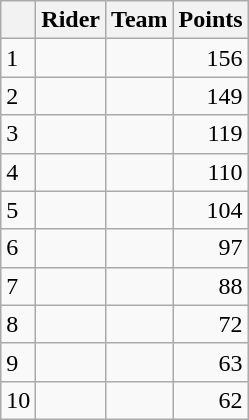<table class="wikitable">
<tr>
<th></th>
<th>Rider</th>
<th>Team</th>
<th>Points</th>
</tr>
<tr>
<td>1</td>
<td> </td>
<td></td>
<td align=right>156</td>
</tr>
<tr>
<td>2</td>
<td></td>
<td></td>
<td align=right>149</td>
</tr>
<tr>
<td>3</td>
<td> </td>
<td></td>
<td align=right>119</td>
</tr>
<tr>
<td>4</td>
<td></td>
<td></td>
<td align=right>110</td>
</tr>
<tr>
<td>5</td>
<td></td>
<td></td>
<td align=right>104</td>
</tr>
<tr>
<td>6</td>
<td></td>
<td></td>
<td align=right>97</td>
</tr>
<tr>
<td>7</td>
<td></td>
<td></td>
<td align=right>88</td>
</tr>
<tr>
<td>8</td>
<td> </td>
<td></td>
<td align=right>72</td>
</tr>
<tr>
<td>9</td>
<td></td>
<td></td>
<td style="text-align:right;">63</td>
</tr>
<tr>
<td>10</td>
<td></td>
<td></td>
<td style="text-align:right;">62</td>
</tr>
</table>
